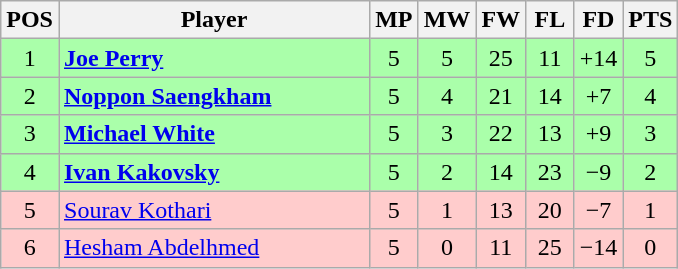<table class="wikitable" style="text-align: center;">
<tr>
<th width=25>POS</th>
<th width=200>Player</th>
<th width=25>MP</th>
<th width=25>MW</th>
<th width=25>FW</th>
<th width=25>FL</th>
<th width=25>FD</th>
<th width=25>PTS</th>
</tr>
<tr style="background:#aaffaa;">
<td>1</td>
<td style="text-align:left;"> <strong><a href='#'>Joe Perry</a></strong></td>
<td>5</td>
<td>5</td>
<td>25</td>
<td>11</td>
<td>+14</td>
<td>5</td>
</tr>
<tr style="background:#aaffaa;">
<td>2</td>
<td style="text-align:left;"> <strong><a href='#'>Noppon Saengkham</a></strong></td>
<td>5</td>
<td>4</td>
<td>21</td>
<td>14</td>
<td>+7</td>
<td>4</td>
</tr>
<tr style="background:#aaffaa;">
<td>3</td>
<td style="text-align:left;"> <strong><a href='#'>Michael White</a></strong></td>
<td>5</td>
<td>3</td>
<td>22</td>
<td>13</td>
<td>+9</td>
<td>3</td>
</tr>
<tr style="background:#aaffaa;">
<td>4</td>
<td style="text-align:left;"> <strong><a href='#'>Ivan Kakovsky</a></strong></td>
<td>5</td>
<td>2</td>
<td>14</td>
<td>23</td>
<td>−9</td>
<td>2</td>
</tr>
<tr style="background:#fcc;">
<td>5</td>
<td style="text-align:left;"> <a href='#'>Sourav Kothari</a></td>
<td>5</td>
<td>1</td>
<td>13</td>
<td>20</td>
<td>−7</td>
<td>1</td>
</tr>
<tr style="background:#fcc;">
<td>6</td>
<td style="text-align:left;"> <a href='#'>Hesham Abdelhmed</a></td>
<td>5</td>
<td>0</td>
<td>11</td>
<td>25</td>
<td>−14</td>
<td>0</td>
</tr>
</table>
